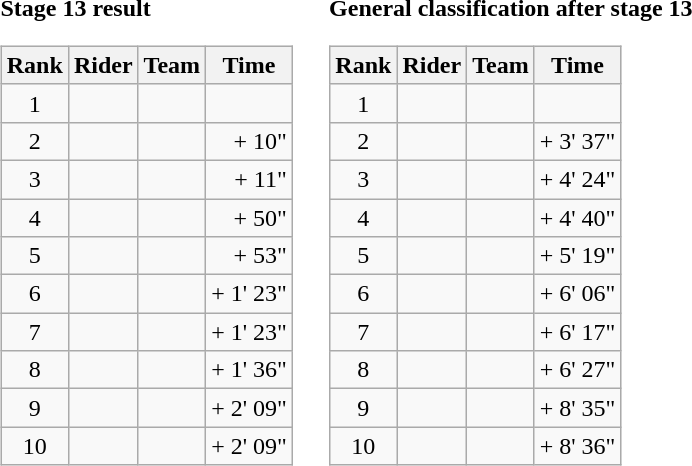<table>
<tr>
<td><strong>Stage 13 result</strong><br><table class="wikitable">
<tr>
<th scope="col">Rank</th>
<th scope="col">Rider</th>
<th scope="col">Team</th>
<th scope="col">Time</th>
</tr>
<tr>
<td style="text-align:center;">1</td>
<td> </td>
<td></td>
<td style="text-align:right;"></td>
</tr>
<tr>
<td style="text-align:center;">2</td>
<td></td>
<td></td>
<td style="text-align:right;">+ 10"</td>
</tr>
<tr>
<td style="text-align:center;">3</td>
<td></td>
<td></td>
<td style="text-align:right;">+ 11"</td>
</tr>
<tr>
<td style="text-align:center;">4</td>
<td></td>
<td></td>
<td style="text-align:right;">+ 50"</td>
</tr>
<tr>
<td style="text-align:center;">5</td>
<td></td>
<td></td>
<td style="text-align:right;">+ 53"</td>
</tr>
<tr>
<td style="text-align:center;">6</td>
<td></td>
<td></td>
<td style="text-align:right;">+ 1' 23"</td>
</tr>
<tr>
<td style="text-align:center;">7</td>
<td> </td>
<td></td>
<td style="text-align:right;">+ 1' 23"</td>
</tr>
<tr>
<td style="text-align:center;">8</td>
<td></td>
<td></td>
<td style="text-align:right;">+ 1' 36"</td>
</tr>
<tr>
<td style="text-align:center;">9</td>
<td> </td>
<td></td>
<td style="text-align:right;">+ 2' 09"</td>
</tr>
<tr>
<td style="text-align:center;">10</td>
<td></td>
<td></td>
<td style="text-align:right;">+ 2' 09"</td>
</tr>
</table>
</td>
<td></td>
<td><strong>General classification after stage 13</strong><br><table class="wikitable">
<tr>
<th scope="col">Rank</th>
<th scope="col">Rider</th>
<th scope="col">Team</th>
<th scope="col">Time</th>
</tr>
<tr>
<td style="text-align:center;">1</td>
<td> </td>
<td></td>
<td style="text-align:right;"></td>
</tr>
<tr>
<td style="text-align:center;">2</td>
<td></td>
<td></td>
<td style="text-align:right;">+ 3' 37"</td>
</tr>
<tr>
<td style="text-align:center;">3</td>
<td> </td>
<td></td>
<td style="text-align:right;">+ 4' 24"</td>
</tr>
<tr>
<td style="text-align:center;">4</td>
<td></td>
<td></td>
<td style="text-align:right;">+ 4' 40"</td>
</tr>
<tr>
<td style="text-align:center;">5</td>
<td></td>
<td></td>
<td style="text-align:right;">+ 5' 19"</td>
</tr>
<tr>
<td style="text-align:center;">6</td>
<td> </td>
<td></td>
<td style="text-align:right;">+ 6' 06"</td>
</tr>
<tr>
<td style="text-align:center;">7</td>
<td></td>
<td></td>
<td style="text-align:right;">+ 6' 17"</td>
</tr>
<tr>
<td style="text-align:center;">8</td>
<td></td>
<td></td>
<td style="text-align:right;">+ 6' 27"</td>
</tr>
<tr>
<td style="text-align:center;">9</td>
<td></td>
<td></td>
<td style="text-align:right;">+ 8' 35"</td>
</tr>
<tr>
<td style="text-align:center;">10</td>
<td></td>
<td></td>
<td style="text-align:right;">+ 8' 36"</td>
</tr>
</table>
</td>
</tr>
</table>
